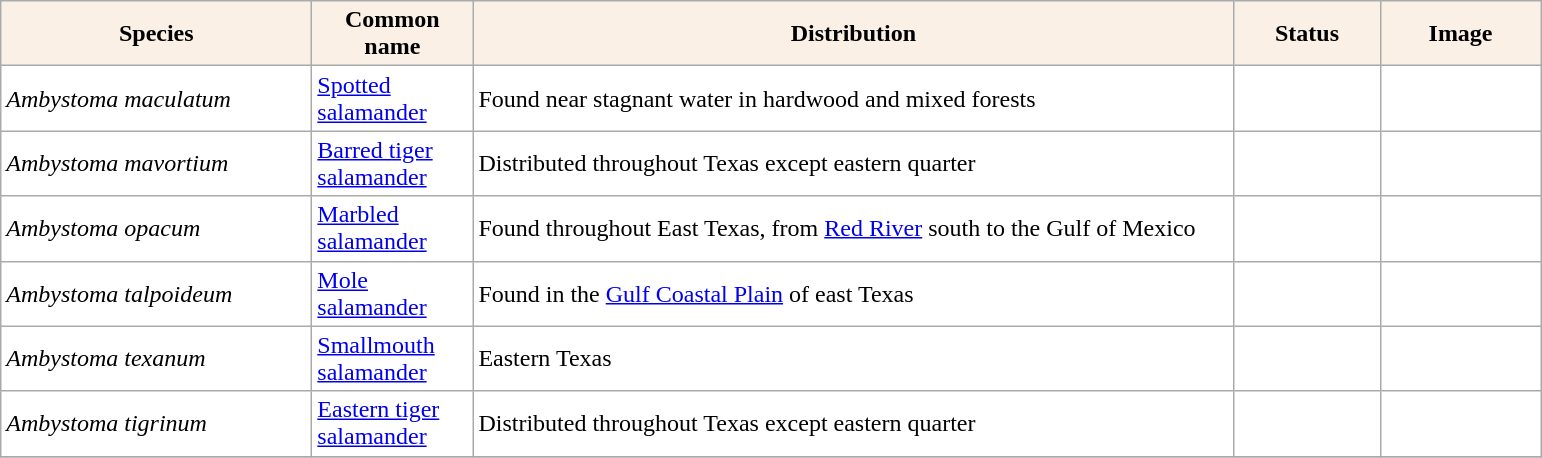<table class="sortable wikitable plainrowheaders" border="0" style="background:#ffffff" align="top" class="sortable wikitable">
<tr –>
<th scope="col" style="background-color:Linen; color:Black" width=200 px>Species</th>
<th scope="col" style="background-color:Linen; color:Black" width=100 px>Common name</th>
<th scope="col" style="background:Linen; color:Black" width=500 px>Distribution</th>
<th scope="col" style="background-color:Linen; color:Black" width=90 px>Status</th>
<th scope="col" style="background:Linen; color:Black" width=100 px>Image</th>
</tr>
<tr>
<td !scope="row" style="background:#ffffff"><em>Ambystoma maculatum</em></td>
<td><a href='#'>Spotted salamander</a></td>
<td>Found near stagnant water in hardwood and mixed forests</td>
<td style="text-align:center;"></td>
<td></td>
</tr>
<tr>
<td !scope="row" style="background:#ffffff"><em>Ambystoma mavortium</em></td>
<td><a href='#'>Barred tiger salamander</a></td>
<td>Distributed throughout Texas except eastern quarter</td>
<td style="text-align:center;"></td>
<td></td>
</tr>
<tr>
<td !scope="row" style="background:#ffffff"><em>Ambystoma opacum</em></td>
<td><a href='#'>Marbled salamander</a></td>
<td>Found throughout East Texas, from <a href='#'>Red River</a> south to the Gulf of Mexico</td>
<td style="text-align:center;"></td>
<td></td>
</tr>
<tr>
<td !scope="row" style="background:#ffffff"><em>Ambystoma talpoideum</em></td>
<td><a href='#'>Mole salamander</a></td>
<td>Found in the <a href='#'>Gulf Coastal Plain</a> of east Texas</td>
<td style="text-align:center;"></td>
<td></td>
</tr>
<tr>
<td !scope="row" style="background:#ffffff"><em>Ambystoma texanum</em></td>
<td><a href='#'>Smallmouth salamander</a></td>
<td>Eastern Texas</td>
<td style="text-align:center;"></td>
<td></td>
</tr>
<tr>
<td !scope="row" style="background:#ffffff"><em>Ambystoma tigrinum</em></td>
<td><a href='#'>Eastern tiger salamander</a></td>
<td>Distributed throughout Texas except eastern quarter</td>
<td style="text-align:center;"></td>
<td></td>
</tr>
<tr>
</tr>
</table>
